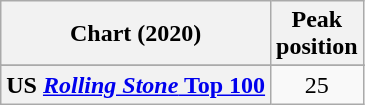<table class="wikitable sortable plainrowheaders" style="text-align:center">
<tr>
<th scope="col">Chart (2020)</th>
<th scope="col">Peak<br>position</th>
</tr>
<tr>
</tr>
<tr>
</tr>
<tr>
</tr>
<tr>
</tr>
<tr>
</tr>
<tr>
<th scope="row">US <a href='#'><em>Rolling Stone</em> Top 100</a></th>
<td>25</td>
</tr>
</table>
